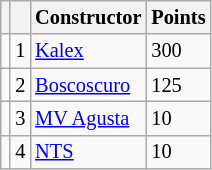<table class="wikitable" style="font-size: 85%;">
<tr>
<th></th>
<th></th>
<th>Constructor</th>
<th>Points</th>
</tr>
<tr>
<td></td>
<td align=center>1</td>
<td> <a href='#'>Kalex</a></td>
<td align=left>300</td>
</tr>
<tr>
<td></td>
<td align=center>2</td>
<td> <a href='#'>Boscoscuro</a></td>
<td align=left>125</td>
</tr>
<tr>
<td></td>
<td align=center>3</td>
<td> <a href='#'>MV Agusta</a></td>
<td align=left>10</td>
</tr>
<tr>
<td></td>
<td align=center>4</td>
<td> <a href='#'>NTS</a></td>
<td align=left>10</td>
</tr>
</table>
